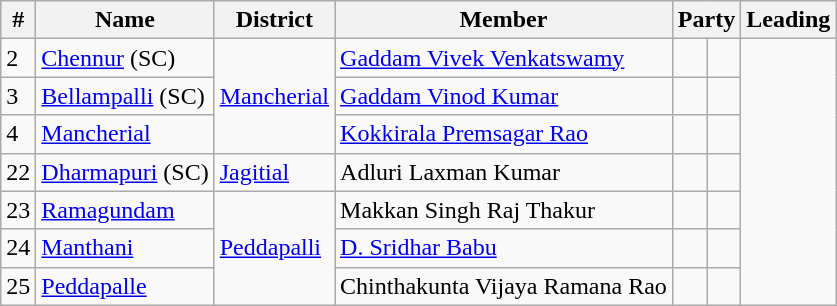<table class="wikitable">
<tr>
<th>#</th>
<th>Name</th>
<th>District</th>
<th>Member</th>
<th colspan=2>Party</th>
<th colspan=2>Leading<br></th>
</tr>
<tr>
<td>2</td>
<td><a href='#'>Chennur</a> (SC)</td>
<td rowspan="3"><a href='#'>Mancherial</a></td>
<td><a href='#'>Gaddam Vivek Venkatswamy</a></td>
<td></td>
<td></td>
</tr>
<tr>
<td>3</td>
<td><a href='#'>Bellampalli</a> (SC)</td>
<td><a href='#'>Gaddam Vinod Kumar</a></td>
<td></td>
<td></td>
</tr>
<tr>
<td>4</td>
<td><a href='#'>Mancherial</a></td>
<td><a href='#'>Kokkirala Premsagar Rao</a></td>
<td></td>
<td></td>
</tr>
<tr>
<td>22</td>
<td><a href='#'>Dharmapuri</a> (SC)</td>
<td><a href='#'>Jagitial</a></td>
<td>Adluri Laxman Kumar</td>
<td></td>
<td></td>
</tr>
<tr>
<td>23</td>
<td><a href='#'>Ramagundam</a></td>
<td rowspan="3"><a href='#'>Peddapalli</a></td>
<td>Makkan Singh Raj Thakur</td>
<td></td>
<td></td>
</tr>
<tr>
<td>24</td>
<td><a href='#'>Manthani</a></td>
<td><a href='#'>D. Sridhar Babu</a></td>
<td></td>
<td></td>
</tr>
<tr>
<td>25</td>
<td><a href='#'>Peddapalle</a></td>
<td>Chinthakunta Vijaya Ramana Rao</td>
<td></td>
<td></td>
</tr>
</table>
